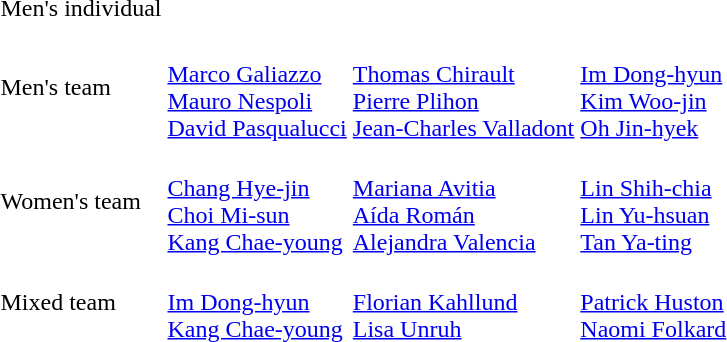<table>
<tr>
<td>Men's individual <br> </td>
<td></td>
<td></td>
<td></td>
</tr>
<tr>
<td></td>
<td></td>
<td></td>
<td></td>
</tr>
<tr>
<td>Men's team <br> </td>
<td> <br> <a href='#'>Marco Galiazzo</a> <br> <a href='#'>Mauro Nespoli</a> <br> <a href='#'>David Pasqualucci</a></td>
<td> <br> <a href='#'>Thomas Chirault</a> <br> <a href='#'>Pierre Plihon</a> <br> <a href='#'>Jean-Charles Valladont</a></td>
<td> <br> <a href='#'>Im Dong-hyun</a> <br> <a href='#'>Kim Woo-jin</a> <br> <a href='#'>Oh Jin-hyek</a></td>
</tr>
<tr>
<td>Women's team <br> </td>
<td> <br> <a href='#'>Chang Hye-jin</a> <br> <a href='#'>Choi Mi-sun</a> <br> <a href='#'>Kang Chae-young</a></td>
<td> <br> <a href='#'>Mariana Avitia</a> <br> <a href='#'>Aída Román</a> <br> <a href='#'>Alejandra Valencia</a></td>
<td> <br> <a href='#'>Lin Shih-chia</a> <br> <a href='#'>Lin Yu-hsuan</a> <br> <a href='#'>Tan Ya-ting</a></td>
</tr>
<tr>
<td>Mixed team <br> </td>
<td> <br> <a href='#'>Im Dong-hyun</a> <br> <a href='#'>Kang Chae-young</a></td>
<td> <br> <a href='#'>Florian Kahllund</a> <br><a href='#'>Lisa Unruh</a></td>
<td> <br> <a href='#'>Patrick Huston</a> <br> <a href='#'>Naomi Folkard</a></td>
</tr>
<tr>
</tr>
</table>
